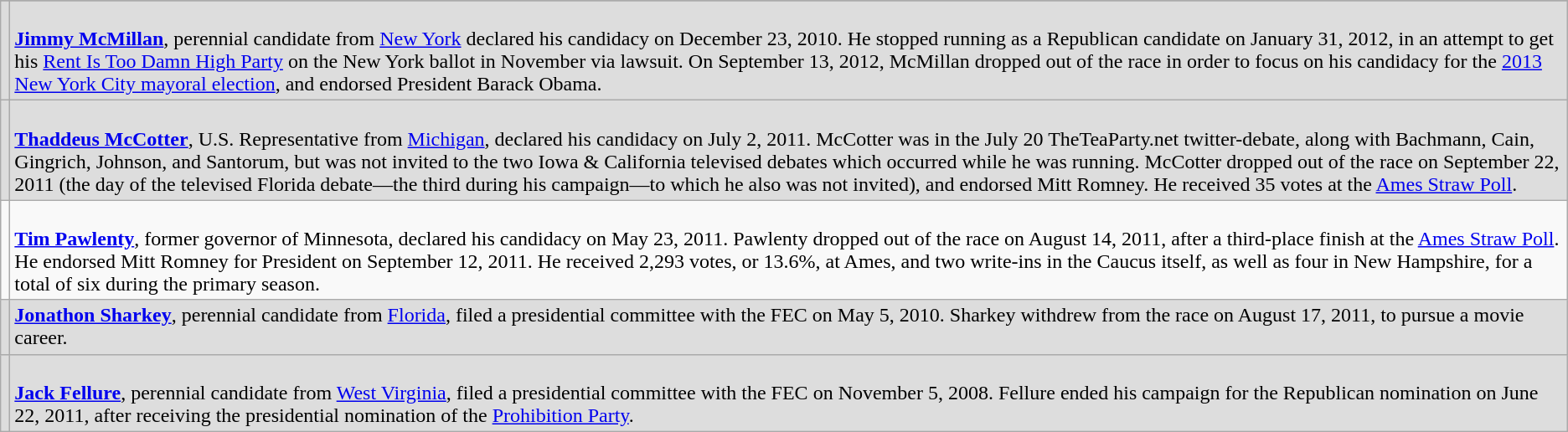<table class=wikitable>
<tr>
</tr>
<tr style="background: #DDDDDD">
<td><br></td>
<td><br><strong><a href='#'>Jimmy McMillan</a></strong>, perennial candidate from <a href='#'>New York</a> declared his candidacy on December 23, 2010. He stopped running as a Republican candidate on January 31, 2012, in an attempt to get his <a href='#'>Rent Is Too Damn High Party</a> on the New York ballot in November via lawsuit. On September 13, 2012, McMillan dropped out of the race in order to focus on his candidacy for the <a href='#'>2013 New York City mayoral election</a>, and endorsed President Barack Obama.</td>
</tr>
<tr style="background: #DDDDDD">
<td><br></td>
<td><br>
<strong><a href='#'>Thaddeus McCotter</a></strong>, U.S. Representative from <a href='#'>Michigan</a>, declared his candidacy on July 2, 2011. McCotter was in the July 20 TheTeaParty.net twitter-debate, along with Bachmann, Cain, Gingrich, Johnson, and Santorum, but was not invited to the two Iowa & California televised debates which occurred while he was running. McCotter dropped out of the race on September 22, 2011 (the day of the televised Florida debate—the third during his campaign—to which he also was not invited), and endorsed Mitt Romney. He received 35 votes at the <a href='#'>Ames Straw Poll</a>.</td>
</tr>
<tr>
<td><br></td>
<td><br><strong><a href='#'>Tim Pawlenty</a></strong>, former governor of Minnesota, declared his candidacy on May 23, 2011. Pawlenty dropped out of the race on August 14, 2011, after a third-place finish at the <a href='#'>Ames Straw Poll</a>. He endorsed Mitt Romney for President on September 12, 2011. He received 2,293 votes, or 13.6%, at Ames, and two write-ins in the Caucus itself, as well as four in New Hampshire, for a total of six during the primary season.</td>
</tr>
<tr style="background: #DDDDDD">
<td><br></td>
<td><strong><a href='#'>Jonathon Sharkey</a></strong>, perennial candidate from <a href='#'>Florida</a>, filed a presidential committee with the FEC on May 5, 2010. Sharkey withdrew from the race on August 17, 2011, to pursue a movie career.</td>
</tr>
<tr style="background: #DDDDDD">
<td><br></td>
<td><br><strong><a href='#'>Jack Fellure</a></strong>, perennial candidate from <a href='#'>West Virginia</a>, filed a presidential committee with the FEC on November 5, 2008. Fellure ended his campaign for the Republican nomination on June 22, 2011, after receiving the presidential nomination of the <a href='#'>Prohibition Party</a>.</td>
</tr>
</table>
